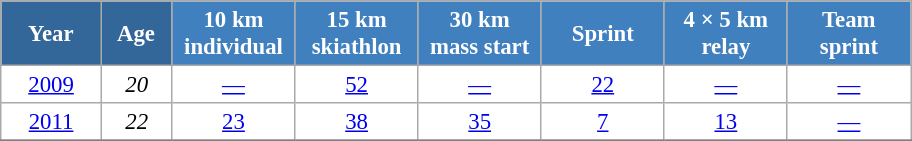<table class="wikitable" style="font-size:95%; text-align:center; border:grey solid 1px; border-collapse:collapse; background:#ffffff;">
<tr>
<th style="background-color:#369; color:white; width:60px;"> Year </th>
<th style="background-color:#369; color:white; width:40px;"> Age </th>
<th style="background-color:#4180be; color:white; width:75px;"> 10 km <br> individual </th>
<th style="background-color:#4180be; color:white; width:75px;"> 15 km <br> skiathlon </th>
<th style="background-color:#4180be; color:white; width:75px;"> 30 km <br> mass start </th>
<th style="background-color:#4180be; color:white; width:75px;"> Sprint </th>
<th style="background-color:#4180be; color:white; width:75px;"> 4 × 5 km <br> relay </th>
<th style="background-color:#4180be; color:white; width:75px;"> Team <br> sprint </th>
</tr>
<tr>
<td><a href='#'>2009</a></td>
<td><em>20</em></td>
<td><a href='#'>—</a></td>
<td><a href='#'>52</a></td>
<td><a href='#'>—</a></td>
<td><a href='#'>22</a></td>
<td><a href='#'>—</a></td>
<td><a href='#'>—</a></td>
</tr>
<tr>
<td><a href='#'>2011</a></td>
<td><em>22</em></td>
<td><a href='#'>23</a></td>
<td><a href='#'>38</a></td>
<td><a href='#'>35</a></td>
<td><a href='#'>7</a></td>
<td><a href='#'>13</a></td>
<td><a href='#'>—</a></td>
</tr>
<tr>
</tr>
</table>
